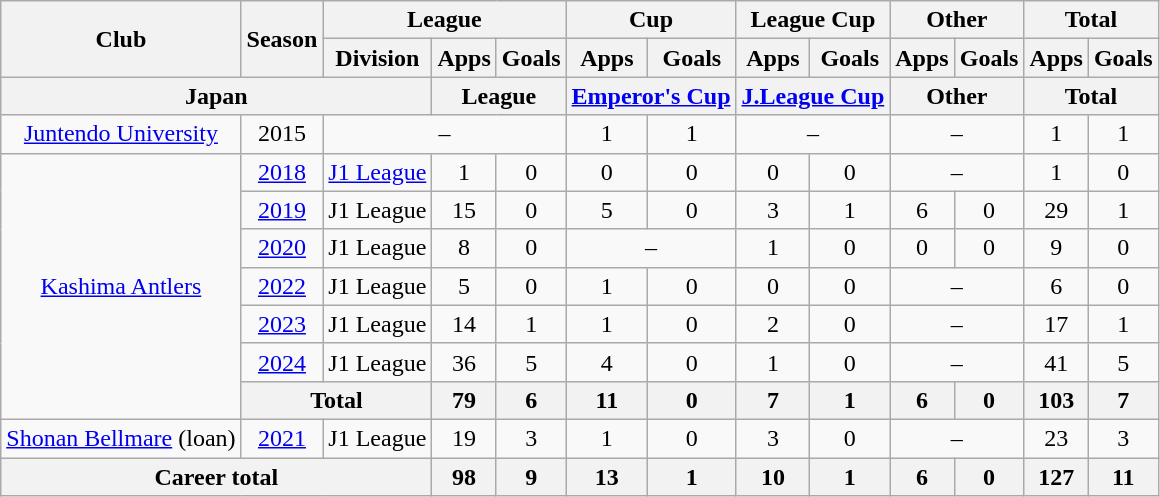<table class="wikitable" style="text-align:center;">
<tr>
<th rowspan=2>Club</th>
<th rowspan=2>Season</th>
<th colspan=3>League</th>
<th colspan=2>Cup</th>
<th colspan=2>League Cup</th>
<th colspan=2>Other</th>
<th colspan=2>Total</th>
</tr>
<tr>
<th>Division</th>
<th>Apps</th>
<th>Goals</th>
<th>Apps</th>
<th>Goals</th>
<th>Apps</th>
<th>Goals</th>
<th>Apps</th>
<th>Goals</th>
<th>Apps</th>
<th>Goals</th>
</tr>
<tr>
<th colspan=3>Japan</th>
<th colspan=2>League</th>
<th colspan=2><a href='#'>Emperor's Cup</a></th>
<th colspan=2><a href='#'>J.League Cup</a></th>
<th colspan=2>Other</th>
<th colspan=2>Total</th>
</tr>
<tr>
<td><a href='#'>Juntendo University</a></td>
<td>2015</td>
<td colspan="3">–</td>
<td>1</td>
<td>1</td>
<td colspan="2">–</td>
<td colspan="2">–</td>
<td>1</td>
<td>1</td>
</tr>
<tr>
<td rowspan="7"><a href='#'>Kashima Antlers</a></td>
<td><a href='#'>2018</a></td>
<td><a href='#'>J1 League</a></td>
<td>1</td>
<td>0</td>
<td>0</td>
<td>0</td>
<td>0</td>
<td>0</td>
<td colspan="2">–</td>
<td>1</td>
<td>0</td>
</tr>
<tr>
<td><a href='#'>2019</a></td>
<td>J1 League</td>
<td>15</td>
<td>0</td>
<td>5</td>
<td>0</td>
<td>3</td>
<td>1</td>
<td>6</td>
<td>0</td>
<td>29</td>
<td>1</td>
</tr>
<tr>
<td><a href='#'>2020</a></td>
<td>J1 League</td>
<td>8</td>
<td>0</td>
<td colspan="2">–</td>
<td>1</td>
<td>0</td>
<td>0</td>
<td>0</td>
<td>9</td>
<td>0</td>
</tr>
<tr>
<td><a href='#'>2022</a></td>
<td>J1 League</td>
<td>5</td>
<td>0</td>
<td>1</td>
<td>0</td>
<td>0</td>
<td>0</td>
<td colspan="2">–</td>
<td>6</td>
<td>0</td>
</tr>
<tr>
<td><a href='#'>2023</a></td>
<td>J1 League</td>
<td>14</td>
<td>1</td>
<td>1</td>
<td>0</td>
<td>2</td>
<td>0</td>
<td colspan="2">–</td>
<td>17</td>
<td>1</td>
</tr>
<tr>
<td><a href='#'>2024</a></td>
<td>J1 League</td>
<td>36</td>
<td>5</td>
<td>4</td>
<td>0</td>
<td>1</td>
<td>0</td>
<td colspan="2">–</td>
<td>41</td>
<td>5</td>
</tr>
<tr>
<th colspan="2">Total</th>
<th>79</th>
<th>6</th>
<th>11</th>
<th>0</th>
<th>7</th>
<th>1</th>
<th>6</th>
<th>0</th>
<th>103</th>
<th>7</th>
</tr>
<tr>
<td><a href='#'>Shonan Bellmare</a> (loan)</td>
<td><a href='#'>2021</a></td>
<td>J1 League</td>
<td>19</td>
<td>3</td>
<td>1</td>
<td>0</td>
<td>3</td>
<td>0</td>
<td colspan="2">–</td>
<td>23</td>
<td>3</td>
</tr>
<tr>
<th colspan=3>Career total</th>
<th>98</th>
<th>9</th>
<th>13</th>
<th>1</th>
<th>10</th>
<th>1</th>
<th>6</th>
<th>0</th>
<th>127</th>
<th>11</th>
</tr>
</table>
